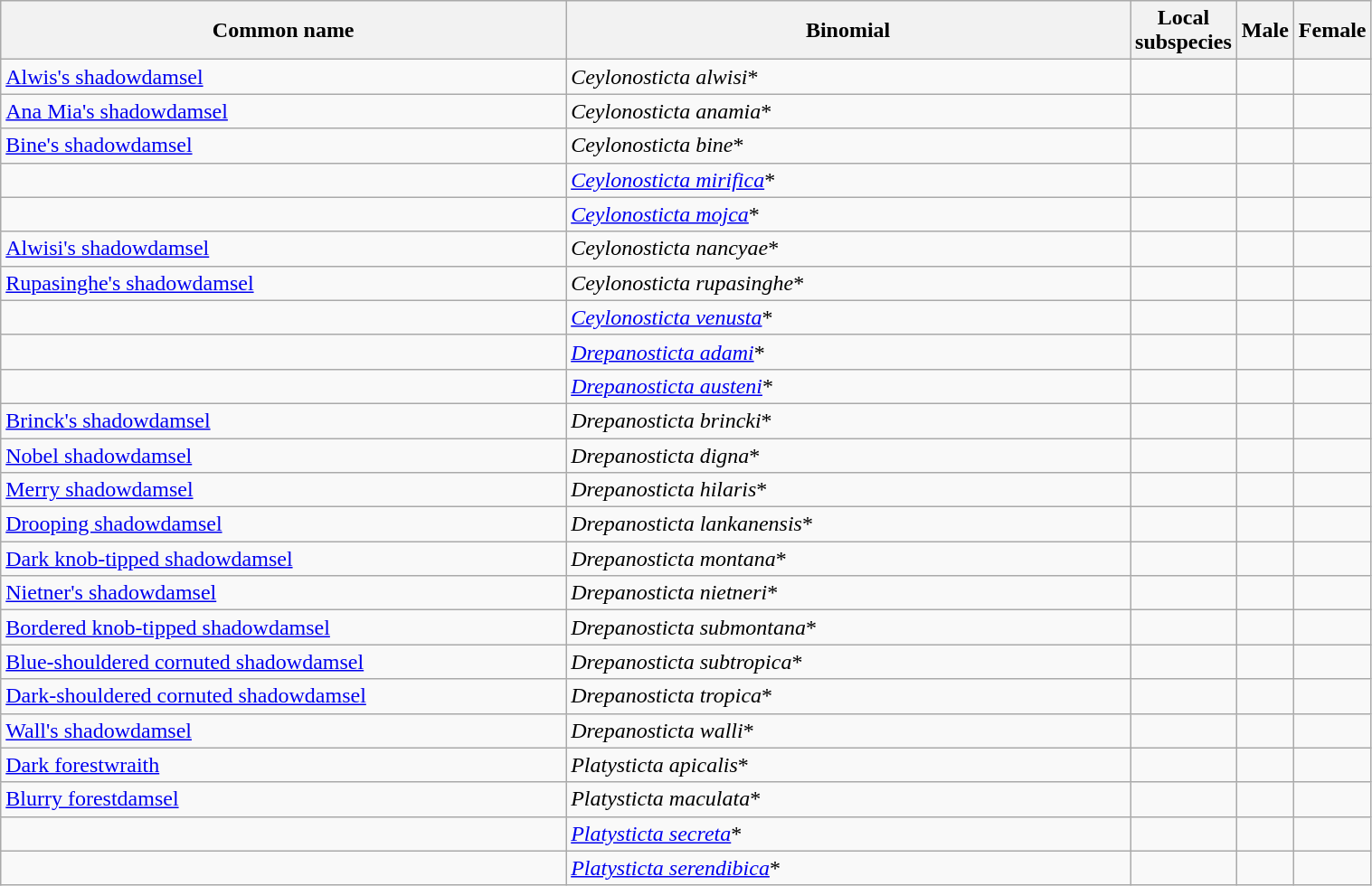<table width=80% class="wikitable">
<tr>
<th width=50%>Common name</th>
<th width=50%>Binomial</th>
<th width=20%>Local subspecies</th>
<th width=20%>Male</th>
<th width=20%>Female</th>
</tr>
<tr>
<td><a href='#'>Alwis's shadowdamsel</a></td>
<td><em>Ceylonosticta alwisi</em>*</td>
<td></td>
<td></td>
<td></td>
</tr>
<tr>
<td><a href='#'>Ana Mia's shadowdamsel</a></td>
<td><em>Ceylonosticta anamia</em>*</td>
<td></td>
<td></td>
<td></td>
</tr>
<tr>
<td><a href='#'>Bine's shadowdamsel</a></td>
<td><em>Ceylonosticta bine</em>*</td>
<td></td>
<td></td>
<td></td>
</tr>
<tr>
<td></td>
<td><em><a href='#'>Ceylonosticta mirifica</a></em>*</td>
<td></td>
<td></td>
<td></td>
</tr>
<tr>
<td></td>
<td><em><a href='#'>Ceylonosticta mojca</a></em>*</td>
<td></td>
<td></td>
<td></td>
</tr>
<tr>
<td><a href='#'>Alwisi's shadowdamsel</a></td>
<td><em>Ceylonosticta nancyae</em>*</td>
<td></td>
<td></td>
<td></td>
</tr>
<tr>
<td><a href='#'>Rupasinghe's shadowdamsel</a></td>
<td><em>Ceylonosticta rupasinghe</em>*</td>
<td></td>
<td></td>
<td></td>
</tr>
<tr>
<td></td>
<td><em><a href='#'>Ceylonosticta venusta</a></em>*</td>
<td></td>
<td></td>
<td></td>
</tr>
<tr>
<td></td>
<td><em><a href='#'>Drepanosticta adami</a></em>*</td>
<td></td>
<td></td>
<td></td>
</tr>
<tr>
<td></td>
<td><em><a href='#'>Drepanosticta austeni</a></em>*</td>
<td></td>
<td></td>
<td></td>
</tr>
<tr>
<td><a href='#'>Brinck's shadowdamsel</a></td>
<td><em>Drepanosticta brincki</em>*</td>
<td></td>
<td></td>
<td></td>
</tr>
<tr>
<td><a href='#'>Nobel shadowdamsel</a></td>
<td><em>Drepanosticta digna</em>*</td>
<td></td>
<td></td>
<td></td>
</tr>
<tr>
<td><a href='#'>Merry shadowdamsel</a></td>
<td><em>Drepanosticta hilaris</em>*</td>
<td></td>
<td></td>
<td></td>
</tr>
<tr>
<td><a href='#'>Drooping shadowdamsel</a></td>
<td><em>Drepanosticta lankanensis</em>*</td>
<td></td>
<td></td>
<td></td>
</tr>
<tr>
<td><a href='#'>Dark knob-tipped shadowdamsel</a></td>
<td><em>Drepanosticta montana</em>*</td>
<td></td>
<td></td>
<td></td>
</tr>
<tr>
<td><a href='#'>Nietner's shadowdamsel</a></td>
<td><em>Drepanosticta nietneri</em>*</td>
<td></td>
<td></td>
<td></td>
</tr>
<tr>
<td><a href='#'>Bordered knob-tipped shadowdamsel</a></td>
<td><em>Drepanosticta submontana</em>*</td>
<td></td>
<td></td>
<td></td>
</tr>
<tr>
<td><a href='#'>Blue-shouldered cornuted shadowdamsel</a></td>
<td><em>Drepanosticta subtropica</em>*</td>
<td></td>
<td></td>
<td></td>
</tr>
<tr>
<td><a href='#'>Dark-shouldered cornuted shadowdamsel</a></td>
<td><em>Drepanosticta tropica</em>*</td>
<td></td>
<td></td>
<td></td>
</tr>
<tr>
<td><a href='#'>Wall's shadowdamsel</a></td>
<td><em>Drepanosticta walli</em>*</td>
<td></td>
<td></td>
<td></td>
</tr>
<tr>
<td><a href='#'>Dark forestwraith</a></td>
<td><em>Platysticta apicalis</em>*</td>
<td></td>
<td></td>
<td></td>
</tr>
<tr>
<td><a href='#'>Blurry forestdamsel</a></td>
<td><em>Platysticta maculata</em>*</td>
<td></td>
<td></td>
<td></td>
</tr>
<tr>
<td></td>
<td><em><a href='#'>Platysticta secreta</a></em>*</td>
<td></td>
<td></td>
<td></td>
</tr>
<tr>
<td></td>
<td><em><a href='#'>Platysticta serendibica</a></em>*</td>
<td></td>
<td></td>
<td></td>
</tr>
</table>
